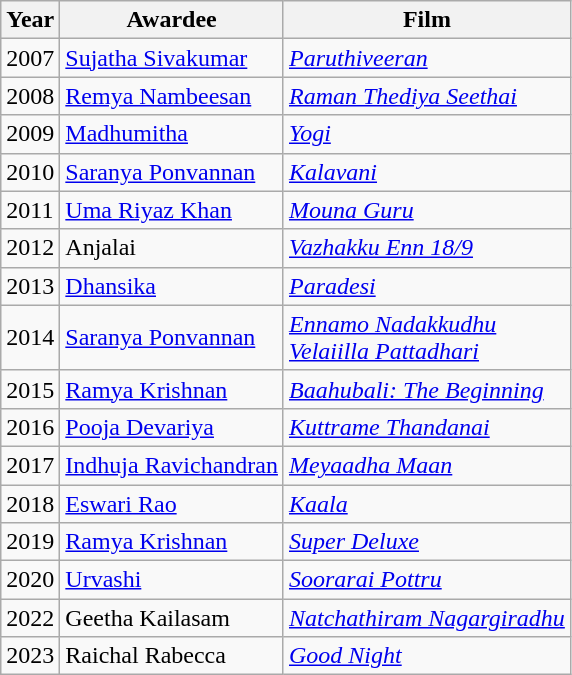<table class="wikitable">
<tr>
<th>Year</th>
<th>Awardee</th>
<th>Film</th>
</tr>
<tr>
<td>2007</td>
<td><a href='#'>Sujatha Sivakumar</a></td>
<td><em><a href='#'>Paruthiveeran</a></em></td>
</tr>
<tr>
<td>2008</td>
<td><a href='#'>Remya Nambeesan</a></td>
<td><em><a href='#'>Raman Thediya Seethai</a></em></td>
</tr>
<tr>
<td>2009</td>
<td><a href='#'>Madhumitha</a></td>
<td><em><a href='#'>Yogi</a></em></td>
</tr>
<tr>
<td>2010</td>
<td><a href='#'>Saranya Ponvannan</a></td>
<td><em><a href='#'>Kalavani</a></em></td>
</tr>
<tr>
<td>2011</td>
<td><a href='#'>Uma Riyaz Khan</a></td>
<td><em><a href='#'>Mouna Guru</a></em></td>
</tr>
<tr>
<td>2012</td>
<td>Anjalai</td>
<td><em><a href='#'>Vazhakku Enn 18/9</a></em></td>
</tr>
<tr>
<td>2013</td>
<td><a href='#'>Dhansika</a></td>
<td><em><a href='#'>Paradesi</a></em></td>
</tr>
<tr>
<td>2014</td>
<td><a href='#'>Saranya Ponvannan</a></td>
<td><em><a href='#'>Ennamo Nadakkudhu</a></em><br><em><a href='#'>Velaiilla Pattadhari</a></em></td>
</tr>
<tr>
<td>2015</td>
<td><a href='#'>Ramya Krishnan</a></td>
<td><em><a href='#'>Baahubali: The Beginning</a></em></td>
</tr>
<tr>
<td>2016</td>
<td><a href='#'>Pooja Devariya</a></td>
<td><em><a href='#'>Kuttrame Thandanai</a></em></td>
</tr>
<tr>
<td>2017</td>
<td><a href='#'>Indhuja Ravichandran</a></td>
<td><em><a href='#'>Meyaadha Maan</a></em></td>
</tr>
<tr>
<td>2018</td>
<td><a href='#'>Eswari Rao</a></td>
<td><em><a href='#'>Kaala</a></em></td>
</tr>
<tr>
<td>2019</td>
<td><a href='#'>Ramya Krishnan</a></td>
<td><em><a href='#'>Super Deluxe</a></em></td>
</tr>
<tr>
<td>2020</td>
<td><a href='#'>Urvashi</a></td>
<td><em><a href='#'>Soorarai Pottru</a></em></td>
</tr>
<tr>
<td>2022</td>
<td>Geetha Kailasam</td>
<td><em><a href='#'>Natchathiram Nagargiradhu</a></em></td>
</tr>
<tr>
<td>2023</td>
<td>Raichal Rabecca</td>
<td><em><a href='#'>Good Night</a></em></td>
</tr>
</table>
